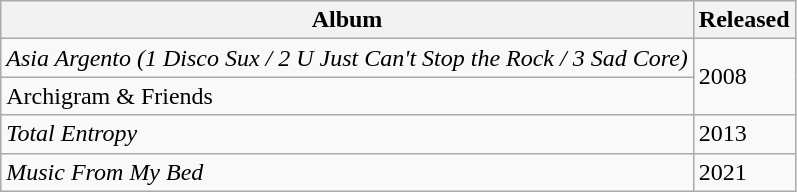<table class="wikitable" style="padding: 10px;">
<tr>
<th>Album</th>
<th>Released</th>
</tr>
<tr>
<td><em>Asia Argento (1 Disco Sux / 2 U Just Can't Stop the Rock / 3 Sad Core)</em></td>
<td rowspan="2">2008</td>
</tr>
<tr>
<td>Archigram & Friends</td>
</tr>
<tr>
<td><em>Total Entropy</em></td>
<td>2013</td>
</tr>
<tr>
<td><em>Music From My Bed</em></td>
<td>2021</td>
</tr>
</table>
